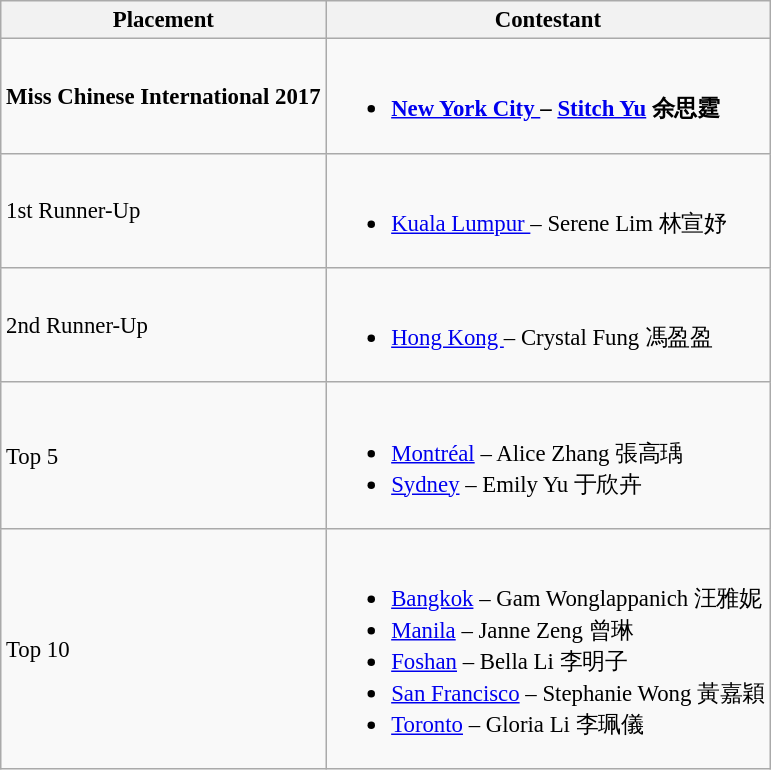<table class="wikitable sortable" style="font-size: 95%;">
<tr>
<th>Placement</th>
<th>Contestant</th>
</tr>
<tr>
<td><strong>Miss Chinese International 2017</strong></td>
<td><br><ul><li><strong><a href='#'>New York City </a> – <a href='#'>Stitch Yu</a> 余思霆</strong></li></ul></td>
</tr>
<tr>
<td>1st Runner-Up</td>
<td><br><ul><li><a href='#'>Kuala Lumpur </a> – Serene Lim 林宣妤</li></ul></td>
</tr>
<tr>
<td>2nd Runner-Up</td>
<td><br><ul><li><a href='#'>Hong Kong </a> – Crystal Fung 馮盈盈</li></ul></td>
</tr>
<tr>
<td>Top 5</td>
<td><br><ul><li><a href='#'>Montréal</a> – Alice Zhang 張高瑀</li><li><a href='#'>Sydney</a> – Emily Yu 于欣卉</li></ul></td>
</tr>
<tr>
<td>Top 10</td>
<td><br><ul><li><a href='#'>Bangkok</a> – Gam Wonglappanich 汪雅妮</li><li><a href='#'>Manila</a> – Janne Zeng 曾琳</li><li><a href='#'>Foshan</a> – Bella Li 李明子</li><li><a href='#'>San Francisco</a> – Stephanie Wong 黃嘉穎</li><li><a href='#'>Toronto</a> – Gloria Li 李珮儀</li></ul></td>
</tr>
</table>
